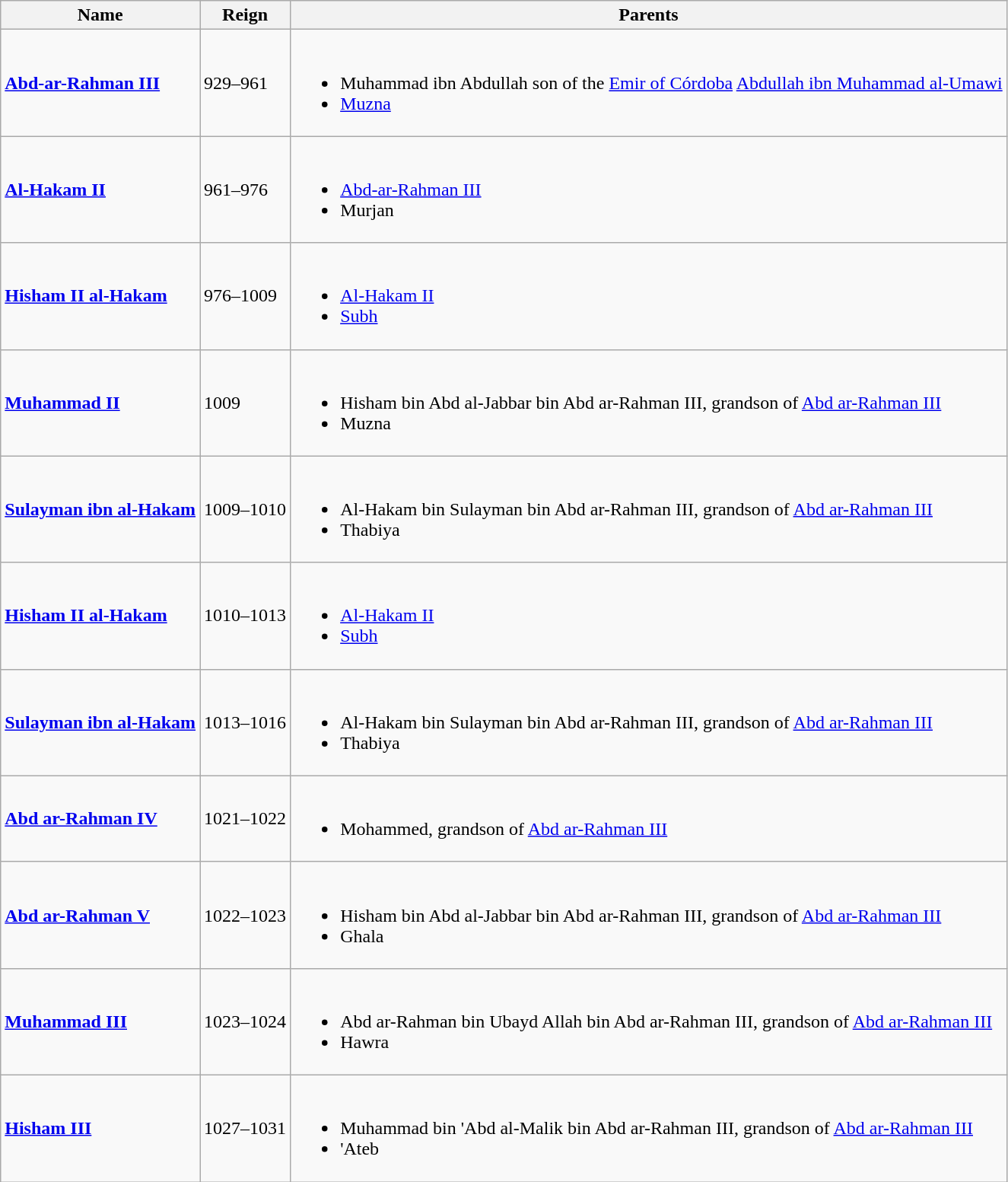<table class="wikitable">
<tr>
<th>Name</th>
<th>Reign</th>
<th>Parents</th>
</tr>
<tr>
<td><strong><a href='#'>Abd-ar-Rahman III</a></strong></td>
<td>929–961</td>
<td><br><ul><li>Muhammad ibn Abdullah son of the <a href='#'>Emir of Córdoba</a> <a href='#'>Abdullah ibn Muhammad al-Umawi</a></li><li><a href='#'>Muzna</a></li></ul></td>
</tr>
<tr>
<td><strong><a href='#'>Al-Hakam II</a></strong></td>
<td>961–976</td>
<td><br><ul><li><a href='#'>Abd-ar-Rahman III</a></li><li>Murjan</li></ul></td>
</tr>
<tr>
<td><strong><a href='#'>Hisham II al-Hakam</a></strong></td>
<td>976–1009</td>
<td><br><ul><li><a href='#'>Al-Hakam II</a></li><li><a href='#'>Subh</a></li></ul></td>
</tr>
<tr>
<td><a href='#'><strong>Muhammad II</strong></a></td>
<td>1009</td>
<td><br><ul><li>Hisham bin Abd al-Jabbar bin Abd ar-Rahman III, grandson of <a href='#'>Abd ar-Rahman III</a></li><li>Muzna</li></ul></td>
</tr>
<tr>
<td><strong><a href='#'>Sulayman ibn al-Hakam</a></strong></td>
<td>1009–1010</td>
<td><br><ul><li>Al-Hakam bin Sulayman bin Abd ar-Rahman III, grandson of <a href='#'>Abd ar-Rahman III</a></li><li>Thabiya</li></ul></td>
</tr>
<tr>
<td><strong><a href='#'>Hisham II al-Hakam</a></strong></td>
<td>1010–1013</td>
<td><br><ul><li><a href='#'>Al-Hakam II</a></li><li><a href='#'>Subh</a></li></ul></td>
</tr>
<tr>
<td><strong><a href='#'>Sulayman ibn al-Hakam</a></strong></td>
<td>1013–1016</td>
<td><br><ul><li>Al-Hakam bin Sulayman bin Abd ar-Rahman III, grandson of <a href='#'>Abd ar-Rahman III</a></li><li>Thabiya</li></ul></td>
</tr>
<tr>
<td><strong><a href='#'>Abd ar-Rahman IV</a></strong></td>
<td>1021–1022</td>
<td><br><ul><li>Mohammed, grandson of <a href='#'>Abd ar-Rahman III</a></li></ul></td>
</tr>
<tr>
<td><strong><a href='#'>Abd ar-Rahman V</a></strong></td>
<td>1022–1023</td>
<td><br><ul><li>Hisham bin Abd al-Jabbar bin Abd ar-Rahman III, grandson of <a href='#'>Abd ar-Rahman III</a></li><li>Ghala</li></ul></td>
</tr>
<tr>
<td><a href='#'><strong>Muhammad III</strong></a></td>
<td>1023–1024</td>
<td><br><ul><li>Abd ar-Rahman bin Ubayd Allah bin Abd ar-Rahman III, grandson of <a href='#'>Abd ar-Rahman III</a></li><li>Hawra</li></ul></td>
</tr>
<tr>
<td><strong><a href='#'>Hisham III</a></strong></td>
<td>1027–1031</td>
<td><br><ul><li>Muhammad bin 'Abd al-Malik bin Abd ar-Rahman III, grandson of <a href='#'>Abd ar-Rahman III</a></li><li>'Ateb</li></ul></td>
</tr>
</table>
